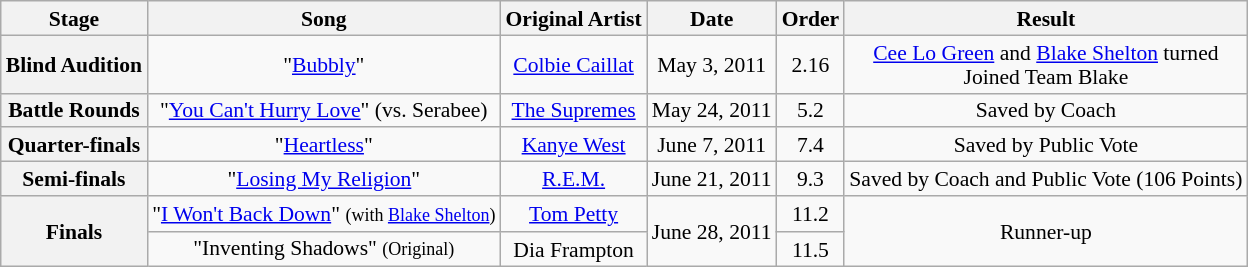<table class="wikitable" style="text-align:center; font-size:90%; line-height:16px;">
<tr>
<th scope="col">Stage</th>
<th scope="col">Song</th>
<th scope="col">Original Artist</th>
<th scope="col">Date</th>
<th scope="col">Order</th>
<th scope="col">Result</th>
</tr>
<tr>
<th scope="row">Blind Audition</th>
<td>"<a href='#'>Bubbly</a>"</td>
<td><a href='#'>Colbie Caillat</a></td>
<td>May 3, 2011</td>
<td>2.16</td>
<td><a href='#'>Cee Lo Green</a> and <a href='#'>Blake Shelton</a> turned<br>Joined Team Blake</td>
</tr>
<tr>
<th scope="row">Battle Rounds</th>
<td>"<a href='#'>You Can't Hurry Love</a>" (vs. Serabee)</td>
<td><a href='#'>The Supremes</a></td>
<td>May 24, 2011</td>
<td>5.2</td>
<td>Saved by Coach</td>
</tr>
<tr>
<th scope="row">Quarter-finals</th>
<td>"<a href='#'>Heartless</a>"</td>
<td><a href='#'>Kanye West</a></td>
<td>June 7, 2011</td>
<td>7.4</td>
<td>Saved by Public Vote</td>
</tr>
<tr>
<th scope="row">Semi-finals</th>
<td>"<a href='#'>Losing My Religion</a>"</td>
<td><a href='#'>R.E.M.</a></td>
<td>June 21, 2011</td>
<td>9.3</td>
<td>Saved by Coach and Public Vote (106 Points)</td>
</tr>
<tr>
<th scope="row" rowspan="2">Finals</th>
<td>"<a href='#'>I Won't Back Down</a>" <small>(with <a href='#'>Blake Shelton</a>)</small></td>
<td><a href='#'>Tom Petty</a></td>
<td rowspan="2">June 28, 2011</td>
<td>11.2</td>
<td rowspan="2">Runner-up</td>
</tr>
<tr>
<td>"Inventing Shadows" <small>(Original)</small></td>
<td>Dia Frampton</td>
<td>11.5</td>
</tr>
</table>
